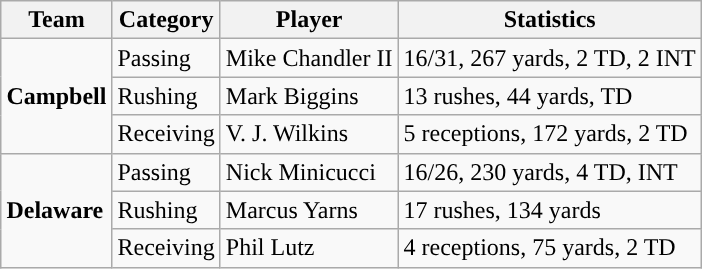<table class="wikitable" style="float: right;">
<tr>
<th>Team</th>
<th>Category</th>
<th>Player</th>
<th>Statistics</th>
</tr>
<tr>
<td rowspan=3><strong>Campbell</strong></td>
<td>Passing</td>
<td>Mike Chandler II</td>
<td>16/31, 267 yards, 2 TD, 2 INT</td>
</tr>
<tr>
<td>Rushing</td>
<td>Mark Biggins</td>
<td>13 rushes, 44 yards, TD</td>
</tr>
<tr>
<td>Receiving</td>
<td>V. J. Wilkins</td>
<td>5 receptions, 172 yards, 2 TD</td>
</tr>
<tr>
<td rowspan=3><strong>Delaware</strong></td>
<td>Passing</td>
<td>Nick Minicucci</td>
<td>16/26, 230 yards, 4 TD, INT</td>
</tr>
<tr>
<td>Rushing</td>
<td>Marcus Yarns</td>
<td>17 rushes, 134 yards</td>
</tr>
<tr>
<td>Receiving</td>
<td>Phil Lutz</td>
<td>4 receptions, 75 yards, 2 TD</td>
</tr>
</table>
